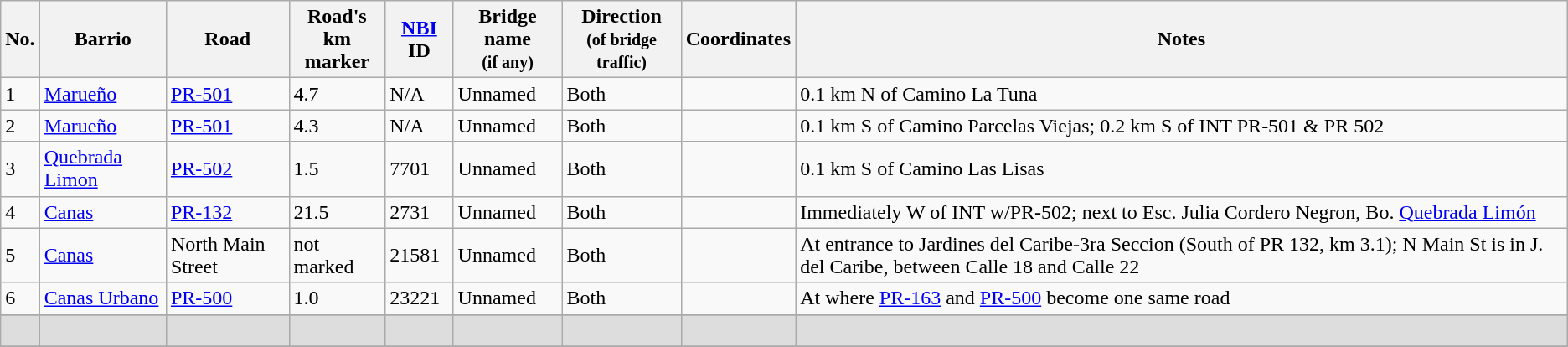<table class="wikitable sortable">
<tr>
<th>No.</th>
<th>Barrio</th>
<th>Road</th>
<th>Road's<br>km marker</th>
<th><a href='#'>NBI</a> ID</th>
<th>Bridge name <br><small>(if any)</small></th>
<th>Direction <br><small>(of bridge traffic)</small></th>
<th>Coordinates</th>
<th>Notes</th>
</tr>
<tr>
<td>1</td>
<td><a href='#'>Marueño</a></td>
<td><a href='#'>PR-501</a></td>
<td>4.7</td>
<td>N/A</td>
<td>Unnamed</td>
<td>Both</td>
<td></td>
<td>0.1 km N of Camino La Tuna</td>
</tr>
<tr>
<td>2</td>
<td><a href='#'>Marueño</a></td>
<td><a href='#'>PR-501</a></td>
<td>4.3</td>
<td>N/A</td>
<td>Unnamed</td>
<td>Both</td>
<td></td>
<td>0.1 km S of Camino Parcelas Viejas; 0.2 km S of INT PR-501 & PR 502</td>
</tr>
<tr>
<td>3</td>
<td><a href='#'>Quebrada Limon</a></td>
<td><a href='#'>PR-502</a></td>
<td>1.5</td>
<td>7701</td>
<td>Unnamed</td>
<td>Both</td>
<td></td>
<td>0.1 km S of Camino Las Lisas</td>
</tr>
<tr>
<td>4</td>
<td><a href='#'>Canas</a></td>
<td><a href='#'>PR-132</a></td>
<td>21.5</td>
<td>2731</td>
<td>Unnamed</td>
<td>Both</td>
<td></td>
<td>Immediately W of INT w/PR-502; next to Esc. Julia Cordero Negron, Bo. <a href='#'>Quebrada Limón</a></td>
</tr>
<tr>
<td>5</td>
<td><a href='#'>Canas</a></td>
<td>North Main Street</td>
<td>not marked</td>
<td>21581</td>
<td>Unnamed</td>
<td>Both</td>
<td></td>
<td>At entrance to Jardines del Caribe-3ra Seccion (South of PR 132, km 3.1); N Main St is in J. del Caribe, between Calle 18 and Calle 22</td>
</tr>
<tr>
<td>6</td>
<td><a href='#'>Canas Urbano</a></td>
<td><a href='#'>PR-500</a></td>
<td>1.0</td>
<td>23221</td>
<td>Unnamed</td>
<td>Both</td>
<td></td>
<td>At where <a href='#'>PR-163</a> and <a href='#'>PR-500</a> become one same road</td>
</tr>
<tr>
</tr>
<tr style="background: #DDDDDD;" class="sortbottom">
<td> </td>
<td></td>
<td></td>
<td></td>
<td></td>
<td></td>
<td></td>
<td></td>
<td></td>
</tr>
<tr bgcolor=#ffffff class="sortbottom">
</tr>
</table>
